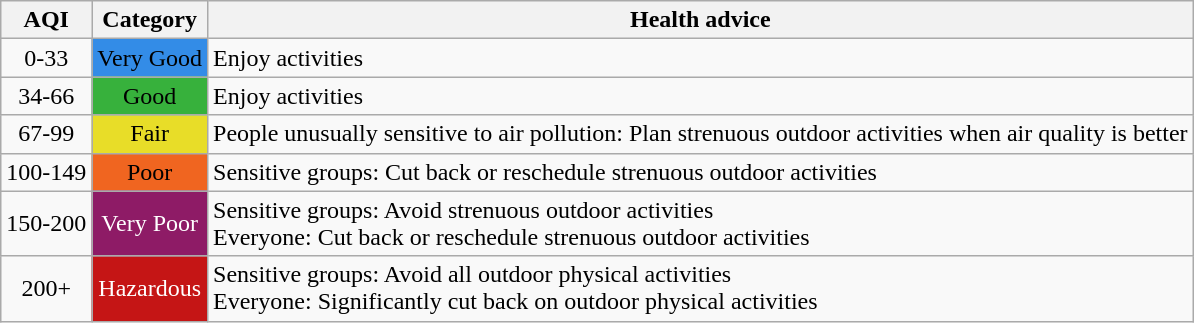<table class="wikitable">
<tr>
<th>AQI</th>
<th>Category</th>
<th>Health advice</th>
</tr>
<tr>
<td style="text-align:center;">0-33</td>
<td style="text-align:center; background:#338ce7;color:#000">Very Good</td>
<td>Enjoy activities</td>
</tr>
<tr>
<td style="text-align:center;">34-66</td>
<td style="text-align:center; background:#37b13c;color:#000">Good</td>
<td>Enjoy activities</td>
</tr>
<tr>
<td style="text-align:center;">67-99</td>
<td style="text-align:center; background:#e8dd28;color:#000">Fair</td>
<td>People unusually sensitive to air pollution: Plan strenuous outdoor activities when air quality is better</td>
</tr>
<tr>
<td style="text-align:center;">100-149</td>
<td style="text-align:center; background:#f06520;color:#000">Poor</td>
<td>Sensitive groups: Cut back or reschedule strenuous outdoor activities</td>
</tr>
<tr>
<td style="text-align:center;">150-200</td>
<td style="text-align:center; background:#8e1b66;color:#fff">Very Poor</td>
<td>Sensitive groups: Avoid strenuous outdoor activities<br>Everyone: Cut back or reschedule strenuous outdoor activities</td>
</tr>
<tr>
<td style="text-align:center;">200+</td>
<td style="text-align:center; background:#c51515;color:#fff">Hazardous</td>
<td>Sensitive groups: Avoid all outdoor physical activities<br>Everyone: Significantly cut back on outdoor physical activities</td>
</tr>
</table>
